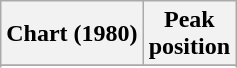<table class="wikitable sortable plainrowheaders" style="text-align:center">
<tr>
<th>Chart (1980)</th>
<th>Peak<br>position</th>
</tr>
<tr>
</tr>
<tr>
</tr>
</table>
